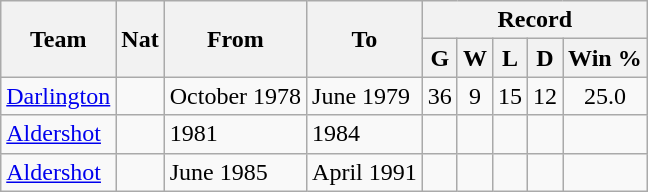<table class="wikitable" style="text-align: center">
<tr>
<th rowspan="2">Team</th>
<th rowspan="2">Nat</th>
<th rowspan="2">From</th>
<th rowspan="2">To</th>
<th colspan="5">Record</th>
</tr>
<tr>
<th>G</th>
<th>W</th>
<th>L</th>
<th>D</th>
<th>Win %</th>
</tr>
<tr>
<td align=left><a href='#'>Darlington</a></td>
<td></td>
<td align=left>October 1978</td>
<td align=left>June 1979</td>
<td>36</td>
<td>9</td>
<td>15</td>
<td>12</td>
<td>25.0</td>
</tr>
<tr>
<td align=left><a href='#'>Aldershot</a></td>
<td></td>
<td align=left>1981</td>
<td align=left>1984</td>
<td></td>
<td></td>
<td></td>
<td></td>
<td></td>
</tr>
<tr>
<td align=left><a href='#'>Aldershot</a></td>
<td></td>
<td align=left>June 1985</td>
<td align=left>April 1991</td>
<td></td>
<td></td>
<td></td>
<td></td>
<td></td>
</tr>
</table>
